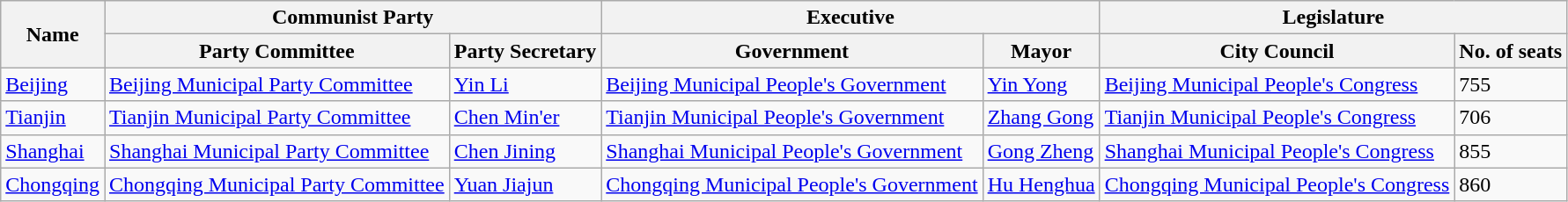<table class=wikitable>
<tr>
<th rowspan=2>Name</th>
<th colspan="2">Communist Party</th>
<th colspan="2">Executive</th>
<th colspan="2">Legislature</th>
</tr>
<tr>
<th>Party Committee</th>
<th>Party Secretary</th>
<th>Government</th>
<th>Mayor</th>
<th>City Council</th>
<th>No. of seats</th>
</tr>
<tr>
<td><a href='#'>Beijing</a></td>
<td><a href='#'>Beijing Municipal Party Committee</a></td>
<td><a href='#'>Yin Li</a></td>
<td><a href='#'>Beijing Municipal People's Government</a></td>
<td><a href='#'>Yin Yong</a></td>
<td><a href='#'>Beijing Municipal People's Congress</a></td>
<td>755</td>
</tr>
<tr>
<td><a href='#'>Tianjin</a></td>
<td><a href='#'>Tianjin Municipal Party Committee</a></td>
<td><a href='#'>Chen Min'er</a></td>
<td><a href='#'>Tianjin Municipal People's Government</a></td>
<td><a href='#'>Zhang Gong</a></td>
<td><a href='#'>Tianjin Municipal People's Congress</a></td>
<td>706</td>
</tr>
<tr>
<td><a href='#'>Shanghai</a></td>
<td><a href='#'>Shanghai Municipal Party Committee</a></td>
<td><a href='#'>Chen Jining</a></td>
<td><a href='#'>Shanghai Municipal People's Government</a></td>
<td><a href='#'>Gong Zheng</a></td>
<td><a href='#'>Shanghai Municipal People's Congress</a></td>
<td>855</td>
</tr>
<tr>
<td><a href='#'>Chongqing</a></td>
<td><a href='#'>Chongqing Municipal Party Committee</a></td>
<td><a href='#'>Yuan Jiajun</a></td>
<td><a href='#'>Chongqing Municipal People's Government</a></td>
<td><a href='#'>Hu Henghua</a></td>
<td><a href='#'>Chongqing Municipal People's Congress</a></td>
<td>860</td>
</tr>
</table>
